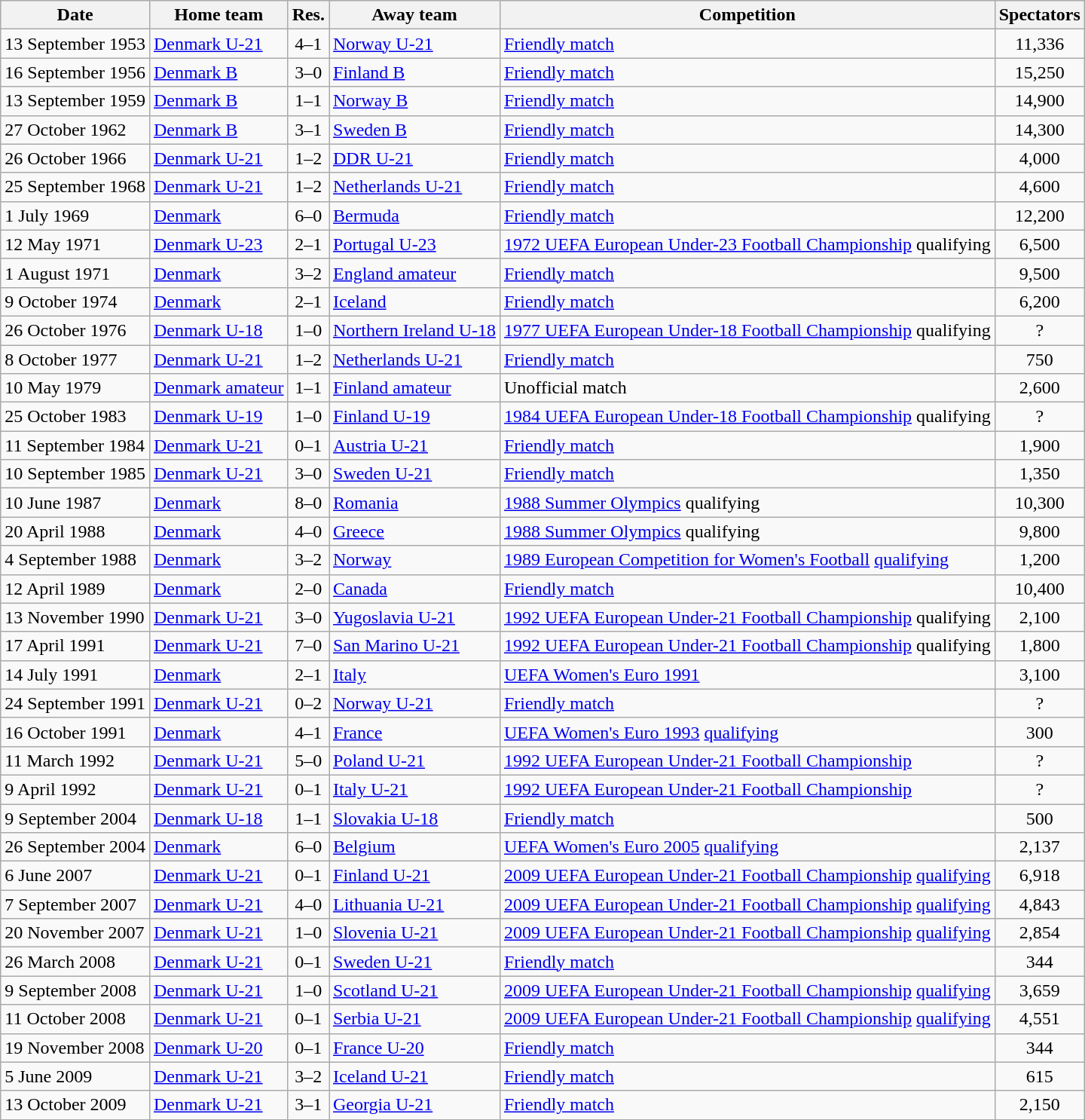<table class="wikitable" style="text-align: left;">
<tr>
<th>Date</th>
<th>Home team</th>
<th>Res.</th>
<th>Away team</th>
<th>Competition</th>
<th>Spectators</th>
</tr>
<tr>
<td>13 September 1953</td>
<td><a href='#'>Denmark U-21</a></td>
<td style="text-align:center;">4–1</td>
<td><a href='#'>Norway U-21</a></td>
<td><a href='#'>Friendly match</a></td>
<td style="text-align:center;">11,336</td>
</tr>
<tr>
<td>16 September 1956</td>
<td><a href='#'>Denmark B</a></td>
<td style="text-align:center;">3–0</td>
<td><a href='#'>Finland B</a></td>
<td><a href='#'>Friendly match</a></td>
<td style="text-align:center;">15,250</td>
</tr>
<tr>
<td>13 September 1959</td>
<td><a href='#'>Denmark B</a></td>
<td style="text-align:center;">1–1</td>
<td><a href='#'>Norway B</a></td>
<td><a href='#'>Friendly match</a></td>
<td style="text-align:center;">14,900</td>
</tr>
<tr>
<td>27 October 1962</td>
<td><a href='#'>Denmark B</a></td>
<td style="text-align:center;">3–1</td>
<td><a href='#'>Sweden B</a></td>
<td><a href='#'>Friendly match</a></td>
<td style="text-align:center;">14,300</td>
</tr>
<tr>
<td>26 October 1966</td>
<td><a href='#'>Denmark U-21</a></td>
<td style="text-align:center;">1–2</td>
<td><a href='#'>DDR U-21</a></td>
<td><a href='#'>Friendly match</a></td>
<td style="text-align:center;">4,000</td>
</tr>
<tr>
<td>25 September 1968</td>
<td><a href='#'>Denmark U-21</a></td>
<td style="text-align:center;">1–2</td>
<td><a href='#'>Netherlands U-21</a></td>
<td><a href='#'>Friendly match</a></td>
<td style="text-align:center;">4,600</td>
</tr>
<tr>
<td>1 July 1969</td>
<td><a href='#'>Denmark</a></td>
<td style="text-align:center;">6–0</td>
<td><a href='#'>Bermuda</a></td>
<td><a href='#'>Friendly match</a></td>
<td style="text-align:center;">12,200</td>
</tr>
<tr>
<td>12 May 1971</td>
<td><a href='#'>Denmark U-23</a></td>
<td style="text-align:center;">2–1</td>
<td><a href='#'>Portugal U-23</a></td>
<td><a href='#'>1972 UEFA European Under-23 Football Championship</a> qualifying</td>
<td style="text-align:center;">6,500</td>
</tr>
<tr>
<td>1 August 1971</td>
<td><a href='#'>Denmark</a></td>
<td style="text-align:center;">3–2</td>
<td><a href='#'>England amateur</a></td>
<td><a href='#'>Friendly match</a></td>
<td style="text-align:center;">9,500</td>
</tr>
<tr>
<td>9 October 1974</td>
<td><a href='#'>Denmark</a></td>
<td style="text-align:center;">2–1</td>
<td><a href='#'>Iceland</a></td>
<td><a href='#'>Friendly match</a></td>
<td style="text-align:center;">6,200</td>
</tr>
<tr>
<td>26 October 1976</td>
<td><a href='#'>Denmark U-18</a></td>
<td style="text-align:center;">1–0</td>
<td><a href='#'>Northern Ireland U-18</a></td>
<td><a href='#'>1977 UEFA European Under-18 Football Championship</a> qualifying</td>
<td style="text-align:center;">?</td>
</tr>
<tr>
<td>8 October 1977</td>
<td><a href='#'>Denmark U-21</a></td>
<td style="text-align:center;">1–2</td>
<td><a href='#'>Netherlands U-21</a></td>
<td><a href='#'>Friendly match</a></td>
<td style="text-align:center;">750</td>
</tr>
<tr>
<td>10 May 1979</td>
<td><a href='#'>Denmark amateur</a></td>
<td style="text-align:center;">1–1</td>
<td><a href='#'>Finland amateur</a></td>
<td>Unofficial match</td>
<td style="text-align:center;">2,600</td>
</tr>
<tr>
<td>25 October 1983</td>
<td><a href='#'>Denmark U-19</a></td>
<td style="text-align:center;">1–0</td>
<td><a href='#'>Finland U-19</a></td>
<td><a href='#'>1984 UEFA European Under-18 Football Championship</a> qualifying</td>
<td style="text-align:center;">?</td>
</tr>
<tr>
<td>11 September 1984</td>
<td><a href='#'>Denmark U-21</a></td>
<td style="text-align:center;">0–1</td>
<td><a href='#'>Austria U-21</a></td>
<td><a href='#'>Friendly match</a></td>
<td style="text-align:center;">1,900</td>
</tr>
<tr>
<td>10 September 1985</td>
<td><a href='#'>Denmark U-21</a></td>
<td style="text-align:center;">3–0</td>
<td><a href='#'>Sweden U-21</a></td>
<td><a href='#'>Friendly match</a></td>
<td style="text-align:center;">1,350</td>
</tr>
<tr>
<td>10 June 1987</td>
<td><a href='#'>Denmark</a></td>
<td style="text-align:center;">8–0</td>
<td><a href='#'>Romania</a></td>
<td><a href='#'>1988 Summer Olympics</a> qualifying</td>
<td style="text-align:center;">10,300</td>
</tr>
<tr>
<td>20 April 1988</td>
<td><a href='#'>Denmark</a></td>
<td style="text-align:center;">4–0</td>
<td><a href='#'>Greece</a></td>
<td><a href='#'>1988 Summer Olympics</a> qualifying</td>
<td style="text-align:center;">9,800</td>
</tr>
<tr>
<td>4 September 1988</td>
<td><a href='#'>Denmark</a></td>
<td style="text-align:center;">3–2</td>
<td><a href='#'>Norway</a></td>
<td><a href='#'>1989 European Competition for Women's Football</a> <a href='#'>qualifying</a></td>
<td style="text-align:center;">1,200</td>
</tr>
<tr>
<td>12 April 1989</td>
<td><a href='#'>Denmark</a></td>
<td style="text-align:center;">2–0</td>
<td><a href='#'>Canada</a></td>
<td><a href='#'>Friendly match</a></td>
<td style="text-align:center;">10,400</td>
</tr>
<tr>
<td>13 November 1990</td>
<td><a href='#'>Denmark U-21</a></td>
<td style="text-align:center;">3–0</td>
<td><a href='#'>Yugoslavia U-21</a></td>
<td><a href='#'>1992 UEFA European Under-21 Football Championship</a> qualifying</td>
<td style="text-align:center;">2,100</td>
</tr>
<tr>
<td>17 April 1991</td>
<td><a href='#'>Denmark U-21</a></td>
<td style="text-align:center;">7–0</td>
<td><a href='#'>San Marino U-21</a></td>
<td><a href='#'>1992 UEFA European Under-21 Football Championship</a> qualifying</td>
<td style="text-align:center;">1,800</td>
</tr>
<tr>
<td>14 July 1991</td>
<td><a href='#'>Denmark</a></td>
<td style="text-align:center;">2–1</td>
<td><a href='#'>Italy</a></td>
<td><a href='#'>UEFA Women's Euro 1991</a></td>
<td style="text-align:center;">3,100</td>
</tr>
<tr>
<td>24 September 1991</td>
<td><a href='#'>Denmark U-21</a></td>
<td style="text-align:center;">0–2</td>
<td><a href='#'>Norway U-21</a></td>
<td><a href='#'>Friendly match</a></td>
<td style="text-align:center;">?</td>
</tr>
<tr>
<td>16 October 1991</td>
<td><a href='#'>Denmark</a></td>
<td style="text-align:center;">4–1</td>
<td><a href='#'>France</a></td>
<td><a href='#'>UEFA Women's Euro 1993</a> <a href='#'>qualifying</a></td>
<td style="text-align:center;">300</td>
</tr>
<tr>
<td>11 March 1992</td>
<td><a href='#'>Denmark U-21</a></td>
<td style="text-align:center;">5–0</td>
<td><a href='#'>Poland U-21</a></td>
<td><a href='#'>1992 UEFA European Under-21 Football Championship</a></td>
<td style="text-align:center;">?</td>
</tr>
<tr>
<td>9 April 1992</td>
<td><a href='#'>Denmark U-21</a></td>
<td style="text-align:center;">0–1</td>
<td><a href='#'>Italy U-21</a></td>
<td><a href='#'>1992 UEFA European Under-21 Football Championship</a></td>
<td style="text-align:center;">?</td>
</tr>
<tr>
<td>9 September 2004</td>
<td><a href='#'>Denmark U-18</a></td>
<td style="text-align:center;">1–1</td>
<td><a href='#'>Slovakia U-18</a></td>
<td><a href='#'>Friendly match</a></td>
<td style="text-align:center;">500</td>
</tr>
<tr>
<td>26 September 2004</td>
<td><a href='#'>Denmark</a></td>
<td style="text-align:center;">6–0</td>
<td><a href='#'>Belgium</a></td>
<td><a href='#'>UEFA Women's Euro 2005</a> <a href='#'>qualifying</a></td>
<td style="text-align:center;">2,137</td>
</tr>
<tr>
<td>6 June 2007</td>
<td><a href='#'>Denmark U-21</a></td>
<td style="text-align:center;">0–1</td>
<td><a href='#'>Finland U-21</a></td>
<td><a href='#'>2009 UEFA European Under-21 Football Championship</a> <a href='#'>qualifying</a></td>
<td style="text-align:center;">6,918</td>
</tr>
<tr>
<td>7 September 2007</td>
<td><a href='#'>Denmark U-21</a></td>
<td style="text-align:center;">4–0</td>
<td><a href='#'>Lithuania U-21</a></td>
<td><a href='#'>2009 UEFA European Under-21 Football Championship</a> <a href='#'>qualifying</a></td>
<td style="text-align:center;">4,843</td>
</tr>
<tr>
<td>20 November 2007</td>
<td><a href='#'>Denmark U-21</a></td>
<td style="text-align:center;">1–0</td>
<td><a href='#'>Slovenia U-21</a></td>
<td><a href='#'>2009 UEFA European Under-21 Football Championship</a> <a href='#'>qualifying</a></td>
<td style="text-align:center;">2,854</td>
</tr>
<tr>
<td>26 March 2008</td>
<td><a href='#'>Denmark U-21</a></td>
<td style="text-align:center;">0–1</td>
<td><a href='#'>Sweden U-21</a></td>
<td><a href='#'>Friendly match</a></td>
<td style="text-align:center;">344</td>
</tr>
<tr>
<td>9 September 2008</td>
<td><a href='#'>Denmark U-21</a></td>
<td style="text-align:center;">1–0</td>
<td><a href='#'>Scotland U-21</a></td>
<td><a href='#'>2009 UEFA European Under-21 Football Championship</a> <a href='#'>qualifying</a></td>
<td style="text-align:center;">3,659</td>
</tr>
<tr>
<td>11 October 2008</td>
<td><a href='#'>Denmark U-21</a></td>
<td style="text-align:center;">0–1</td>
<td><a href='#'>Serbia U-21</a></td>
<td><a href='#'>2009 UEFA European Under-21 Football Championship</a> <a href='#'>qualifying</a></td>
<td style="text-align:center;">4,551</td>
</tr>
<tr>
<td>19 November 2008</td>
<td><a href='#'>Denmark U-20</a></td>
<td style="text-align:center;">0–1</td>
<td><a href='#'>France U-20</a></td>
<td><a href='#'>Friendly match</a></td>
<td style="text-align:center;">344</td>
</tr>
<tr>
<td>5 June 2009</td>
<td><a href='#'>Denmark U-21</a></td>
<td style="text-align:center;">3–2</td>
<td><a href='#'>Iceland U-21</a></td>
<td><a href='#'>Friendly match</a></td>
<td style="text-align:center;">615</td>
</tr>
<tr>
<td>13 October 2009</td>
<td><a href='#'>Denmark U-21</a></td>
<td style="text-align:center;">3–1</td>
<td><a href='#'>Georgia U-21</a></td>
<td><a href='#'>Friendly match</a></td>
<td style="text-align:center;">2,150</td>
</tr>
</table>
